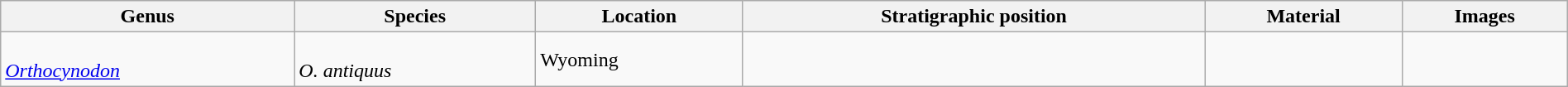<table class="wikitable sortable"  style="margin:auto; width:100%;">
<tr>
<th>Genus</th>
<th>Species</th>
<th>Location</th>
<th>Stratigraphic position</th>
<th>Material</th>
<th>Images</th>
</tr>
<tr>
<td rowspan=1><br><em><a href='#'>Orthocynodon</a></em></td>
<td><br><em>O. antiquus</em></td>
<td>Wyoming</td>
<td></td>
<td></td>
<td></td>
</tr>
</table>
